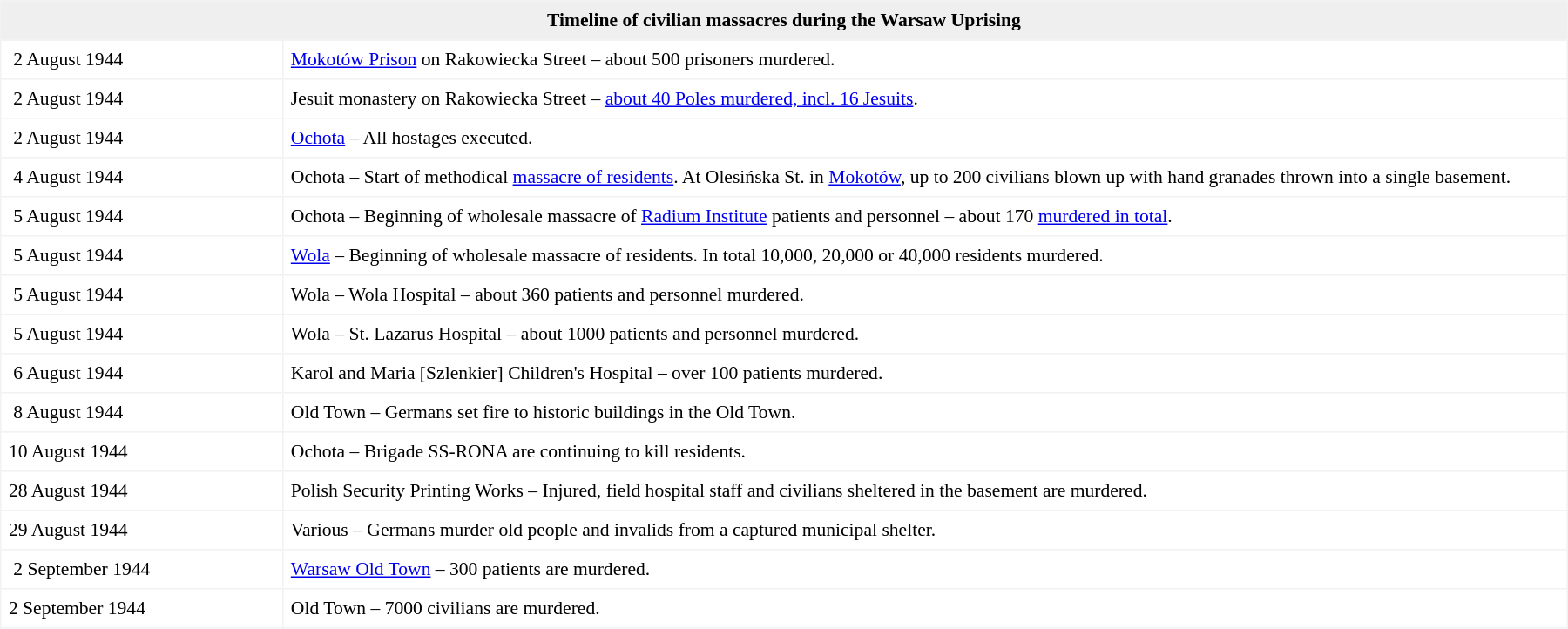<table border="1" align="center" style="border-collapse:collapse; border-color:#f2f2f4; margin-top:1px; margin-bottom:15px; font-size:90%" cellpadding="6" width="95%">
<tr align="center">
<th colspan=2 bgcolor="#EFEFEF">Timeline of civilian massacres during the Warsaw Uprising</th>
</tr>
<tr>
<td width="18%"> 2 August 1944</td>
<td><a href='#'>Mokotów Prison</a> on Rakowiecka Street – about 500 prisoners murdered.</td>
</tr>
<tr>
<td width="18%"> 2 August 1944</td>
<td>Jesuit monastery on Rakowiecka Street – <a href='#'>about 40 Poles murdered, incl. 16 Jesuits</a>.</td>
</tr>
<tr>
<td> 2 August 1944</td>
<td><a href='#'>Ochota</a> – All hostages executed.</td>
</tr>
<tr>
<td> 4 August 1944</td>
<td>Ochota – Start of methodical <a href='#'>massacre of residents</a>. At Olesińska St. in <a href='#'>Mokotów</a>, up to 200 civilians blown up with hand granades thrown into a single basement.</td>
</tr>
<tr>
<td> 5 August 1944</td>
<td>Ochota – Beginning of wholesale massacre of <a href='#'>Radium Institute</a> patients and personnel – about 170 <a href='#'>murdered in total</a>.</td>
</tr>
<tr>
<td> 5 August 1944</td>
<td><a href='#'>Wola</a> – Beginning of wholesale massacre of residents. In total 10,000, 20,000 or 40,000 residents murdered.</td>
</tr>
<tr>
<td> 5 August 1944</td>
<td>Wola – Wola Hospital – about 360 patients and personnel murdered.</td>
</tr>
<tr>
<td> 5 August 1944</td>
<td>Wola – St. Lazarus Hospital – about 1000 patients and personnel murdered.</td>
</tr>
<tr>
<td> 6 August 1944</td>
<td>Karol and Maria [Szlenkier] Children's Hospital – over 100 patients murdered.</td>
</tr>
<tr>
<td> 8 August 1944</td>
<td>Old Town – Germans set fire to historic buildings in the Old Town.</td>
</tr>
<tr>
<td>10 August 1944</td>
<td>Ochota – Brigade SS-RONA are continuing to kill residents.</td>
</tr>
<tr>
<td>28 August 1944</td>
<td>Polish Security Printing Works – Injured, field hospital staff and civilians sheltered in the basement are murdered.</td>
</tr>
<tr>
<td>29 August 1944</td>
<td>Various – Germans murder old people and invalids from a captured municipal shelter.</td>
</tr>
<tr>
<td> 2 September 1944</td>
<td><a href='#'>Warsaw Old Town</a> – 300 patients are murdered.</td>
</tr>
<tr>
<td>2 September 1944</td>
<td>Old Town – 7000 civilians are murdered.</td>
</tr>
</table>
